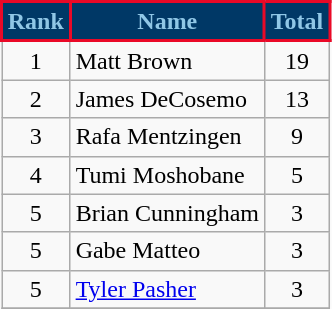<table class="wikitable" style="text-align: center">
<tr>
<th style="background:#003866; color:#90C7E6; border:2px solid #EA0927;" scope="col">Rank</th>
<th style="background:#003866; color:#90C7E6; border:2px solid #EA0927;" scope="col">Name</th>
<th style="background:#003866; color:#90C7E6; border:2px solid #EA0927;" scope="col">Total</th>
</tr>
<tr>
<td>1</td>
<td align="left"> Matt Brown</td>
<td>19</td>
</tr>
<tr>
<td>2</td>
<td align="left"> James DeCosemo</td>
<td>13</td>
</tr>
<tr>
<td>3</td>
<td align="left"> Rafa Mentzingen</td>
<td>9</td>
</tr>
<tr>
<td>4</td>
<td align="left"> Tumi Moshobane</td>
<td>5</td>
</tr>
<tr>
<td>5</td>
<td align="left"> Brian Cunningham</td>
<td>3</td>
</tr>
<tr>
<td>5</td>
<td align="left"> Gabe Matteo</td>
<td>3</td>
</tr>
<tr>
<td>5</td>
<td align="left"> <a href='#'>Tyler Pasher</a></td>
<td>3</td>
</tr>
<tr>
</tr>
</table>
